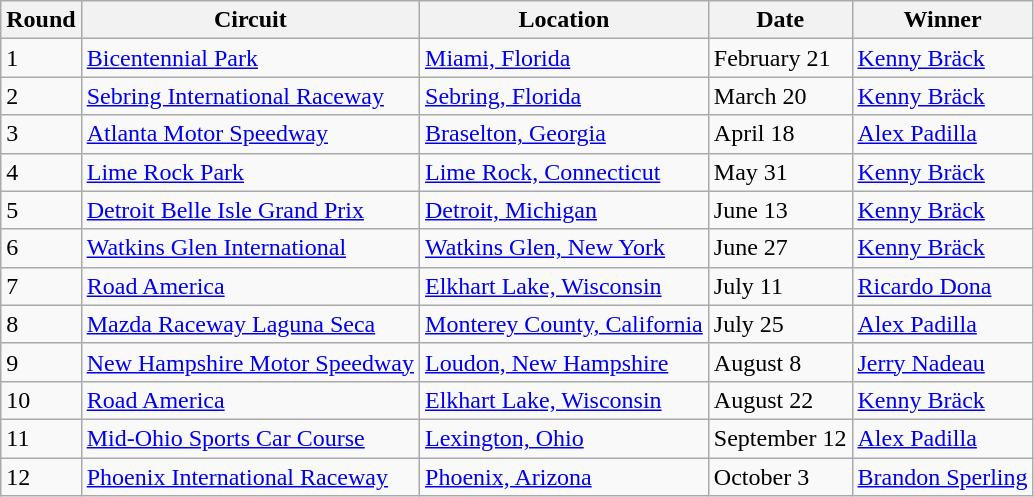<table class="wikitable">
<tr>
<th>Round</th>
<th>Circuit</th>
<th>Location</th>
<th>Date</th>
<th>Winner</th>
</tr>
<tr>
<td>1</td>
<td><a href='#'>Bicentennial Park</a></td>
<td> <a href='#'>Miami, Florida</a></td>
<td>February 21</td>
<td> <a href='#'>Kenny Bräck</a></td>
</tr>
<tr>
<td>2</td>
<td><a href='#'>Sebring International Raceway</a></td>
<td> <a href='#'>Sebring, Florida</a></td>
<td>March 20</td>
<td> <a href='#'>Kenny Bräck</a></td>
</tr>
<tr>
<td>3</td>
<td><a href='#'>Atlanta Motor Speedway</a></td>
<td> <a href='#'>Braselton, Georgia</a></td>
<td>April 18</td>
<td> <a href='#'>Alex Padilla</a></td>
</tr>
<tr>
<td>4</td>
<td><a href='#'>Lime Rock Park</a></td>
<td> <a href='#'>Lime Rock, Connecticut</a></td>
<td>May 31</td>
<td> <a href='#'>Kenny Bräck</a></td>
</tr>
<tr>
<td>5</td>
<td><a href='#'>Detroit Belle Isle Grand Prix</a></td>
<td> <a href='#'>Detroit, Michigan</a></td>
<td>June 13</td>
<td> <a href='#'>Kenny Bräck</a></td>
</tr>
<tr>
<td>6</td>
<td><a href='#'>Watkins Glen International</a></td>
<td> <a href='#'>Watkins Glen, New York</a></td>
<td>June 27</td>
<td> <a href='#'>Kenny Bräck</a></td>
</tr>
<tr>
<td>7</td>
<td><a href='#'>Road America</a></td>
<td> <a href='#'>Elkhart Lake, Wisconsin</a></td>
<td>July 11</td>
<td> <a href='#'>Ricardo Dona</a></td>
</tr>
<tr>
<td>8</td>
<td><a href='#'>Mazda Raceway Laguna Seca</a></td>
<td> <a href='#'>Monterey County, California</a></td>
<td>July 25</td>
<td> <a href='#'>Alex Padilla</a></td>
</tr>
<tr>
<td>9</td>
<td><a href='#'>New Hampshire Motor Speedway</a></td>
<td> <a href='#'>Loudon, New Hampshire</a></td>
<td>August 8</td>
<td> <a href='#'>Jerry Nadeau</a></td>
</tr>
<tr>
<td>10</td>
<td><a href='#'>Road America</a></td>
<td> <a href='#'>Elkhart Lake, Wisconsin</a></td>
<td>August 22</td>
<td> <a href='#'>Kenny Bräck</a></td>
</tr>
<tr>
<td>11</td>
<td><a href='#'>Mid-Ohio Sports Car Course</a></td>
<td> <a href='#'>Lexington, Ohio</a></td>
<td>September 12</td>
<td> <a href='#'>Alex Padilla</a></td>
</tr>
<tr>
<td>12</td>
<td><a href='#'>Phoenix International Raceway</a></td>
<td> <a href='#'>Phoenix, Arizona</a></td>
<td>October 3</td>
<td> <a href='#'>Brandon Sperling</a></td>
</tr>
</table>
